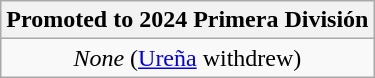<table class="wikitable">
<tr>
<th colspan=2>Promoted to 2024 Primera División</th>
</tr>
<tr>
<td align=center><em>None</em> (<a href='#'>Ureña</a> withdrew)</td>
</tr>
</table>
